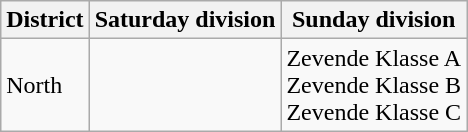<table class="wikitable">
<tr>
<th>District</th>
<th>Saturday division</th>
<th>Sunday division</th>
</tr>
<tr>
<td>North</td>
<td></td>
<td>Zevende Klasse A<br>Zevende Klasse B<br>Zevende Klasse C</td>
</tr>
</table>
